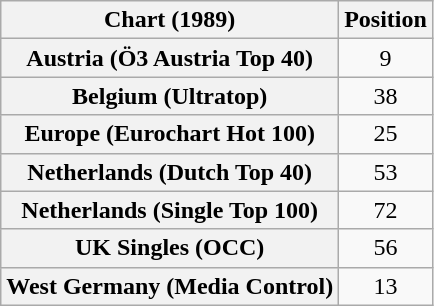<table class="wikitable sortable plainrowheaders" style="text-align:center">
<tr>
<th>Chart (1989)</th>
<th>Position</th>
</tr>
<tr>
<th scope="row">Austria (Ö3 Austria Top 40)</th>
<td>9</td>
</tr>
<tr>
<th scope="row">Belgium (Ultratop)</th>
<td>38</td>
</tr>
<tr>
<th scope="row">Europe (Eurochart Hot 100)</th>
<td>25</td>
</tr>
<tr>
<th scope="row">Netherlands (Dutch Top 40)</th>
<td>53</td>
</tr>
<tr>
<th scope="row">Netherlands (Single Top 100)</th>
<td>72</td>
</tr>
<tr>
<th scope="row">UK Singles (OCC)</th>
<td>56</td>
</tr>
<tr>
<th scope="row">West Germany (Media Control)</th>
<td>13</td>
</tr>
</table>
